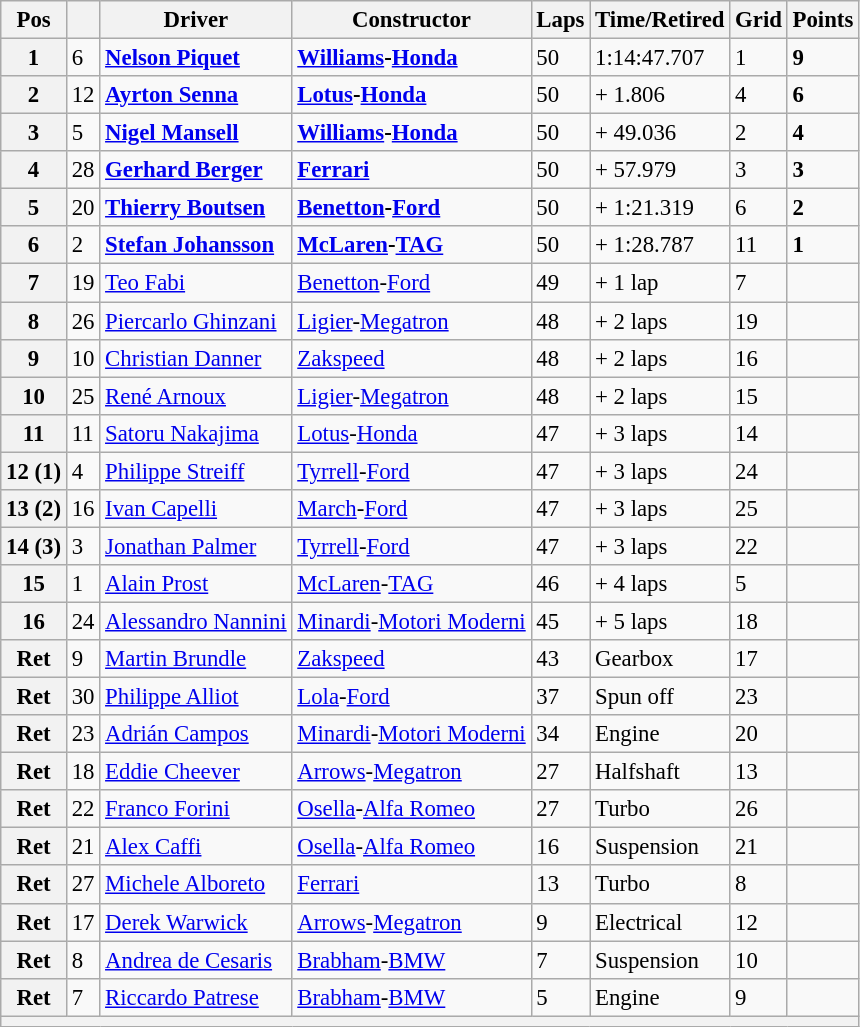<table class="wikitable sortable" style="font-size: 95%;">
<tr>
<th>Pos</th>
<th></th>
<th>Driver</th>
<th>Constructor</th>
<th>Laps</th>
<th>Time/Retired</th>
<th>Grid</th>
<th>Points</th>
</tr>
<tr>
<th>1</th>
<td>6</td>
<td> <strong><a href='#'>Nelson Piquet</a></strong></td>
<td><strong><a href='#'>Williams</a>-<a href='#'>Honda</a></strong></td>
<td>50</td>
<td>1:14:47.707</td>
<td>1</td>
<td><strong>9</strong></td>
</tr>
<tr>
<th>2</th>
<td>12</td>
<td> <strong><a href='#'>Ayrton Senna</a></strong></td>
<td><strong><a href='#'>Lotus</a>-<a href='#'>Honda</a></strong></td>
<td>50</td>
<td>+ 1.806</td>
<td>4</td>
<td><strong>6</strong></td>
</tr>
<tr>
<th>3</th>
<td>5</td>
<td> <strong><a href='#'>Nigel Mansell</a></strong></td>
<td><strong><a href='#'>Williams</a>-<a href='#'>Honda</a></strong></td>
<td>50</td>
<td>+ 49.036</td>
<td>2</td>
<td><strong>4</strong></td>
</tr>
<tr>
<th>4</th>
<td>28</td>
<td> <strong><a href='#'>Gerhard Berger</a></strong></td>
<td><strong><a href='#'>Ferrari</a></strong></td>
<td>50</td>
<td>+ 57.979</td>
<td>3</td>
<td><strong>3</strong></td>
</tr>
<tr>
<th>5</th>
<td>20</td>
<td> <strong><a href='#'>Thierry Boutsen</a></strong></td>
<td><strong><a href='#'>Benetton</a>-<a href='#'>Ford</a></strong></td>
<td>50</td>
<td>+ 1:21.319</td>
<td>6</td>
<td><strong>2</strong></td>
</tr>
<tr>
<th>6</th>
<td>2</td>
<td> <strong><a href='#'>Stefan Johansson</a></strong></td>
<td><strong><a href='#'>McLaren</a>-<a href='#'>TAG</a></strong></td>
<td>50</td>
<td>+ 1:28.787</td>
<td>11</td>
<td><strong>1</strong></td>
</tr>
<tr>
<th>7</th>
<td>19</td>
<td> <a href='#'>Teo Fabi</a></td>
<td><a href='#'>Benetton</a>-<a href='#'>Ford</a></td>
<td>49</td>
<td>+ 1 lap</td>
<td>7</td>
<td> </td>
</tr>
<tr>
<th>8</th>
<td>26</td>
<td> <a href='#'>Piercarlo Ghinzani</a></td>
<td><a href='#'>Ligier</a>-<a href='#'>Megatron</a></td>
<td>48</td>
<td>+ 2 laps</td>
<td>19</td>
<td> </td>
</tr>
<tr>
<th>9</th>
<td>10</td>
<td> <a href='#'>Christian Danner</a></td>
<td><a href='#'>Zakspeed</a></td>
<td>48</td>
<td>+ 2 laps</td>
<td>16</td>
<td> </td>
</tr>
<tr>
<th>10</th>
<td>25</td>
<td> <a href='#'>René Arnoux</a></td>
<td><a href='#'>Ligier</a>-<a href='#'>Megatron</a></td>
<td>48</td>
<td>+ 2 laps</td>
<td>15</td>
<td> </td>
</tr>
<tr>
<th>11</th>
<td>11</td>
<td> <a href='#'>Satoru Nakajima</a></td>
<td><a href='#'>Lotus</a>-<a href='#'>Honda</a></td>
<td>47</td>
<td>+ 3 laps</td>
<td>14</td>
<td> </td>
</tr>
<tr>
<th>12 (1)</th>
<td>4</td>
<td> <a href='#'>Philippe Streiff</a></td>
<td><a href='#'>Tyrrell</a>-<a href='#'>Ford</a></td>
<td>47</td>
<td>+ 3 laps</td>
<td>24</td>
<td> </td>
</tr>
<tr>
<th>13 (2)</th>
<td>16</td>
<td> <a href='#'>Ivan Capelli</a></td>
<td><a href='#'>March</a>-<a href='#'>Ford</a></td>
<td>47</td>
<td>+ 3 laps</td>
<td>25</td>
<td> </td>
</tr>
<tr>
<th>14 (3)</th>
<td>3</td>
<td> <a href='#'>Jonathan Palmer</a></td>
<td><a href='#'>Tyrrell</a>-<a href='#'>Ford</a></td>
<td>47</td>
<td>+ 3 laps</td>
<td>22</td>
<td> </td>
</tr>
<tr>
<th>15</th>
<td>1</td>
<td> <a href='#'>Alain Prost</a></td>
<td><a href='#'>McLaren</a>-<a href='#'>TAG</a></td>
<td>46</td>
<td>+ 4 laps</td>
<td>5</td>
<td> </td>
</tr>
<tr>
<th>16</th>
<td>24</td>
<td> <a href='#'>Alessandro Nannini</a></td>
<td><a href='#'>Minardi</a>-<a href='#'>Motori Moderni</a></td>
<td>45</td>
<td>+ 5 laps</td>
<td>18</td>
<td> </td>
</tr>
<tr>
<th>Ret</th>
<td>9</td>
<td> <a href='#'>Martin Brundle</a></td>
<td><a href='#'>Zakspeed</a></td>
<td>43</td>
<td>Gearbox</td>
<td>17</td>
<td> </td>
</tr>
<tr>
<th>Ret</th>
<td>30</td>
<td> <a href='#'>Philippe Alliot</a></td>
<td><a href='#'>Lola</a>-<a href='#'>Ford</a></td>
<td>37</td>
<td>Spun off</td>
<td>23</td>
<td> </td>
</tr>
<tr>
<th>Ret</th>
<td>23</td>
<td> <a href='#'>Adrián Campos</a></td>
<td><a href='#'>Minardi</a>-<a href='#'>Motori Moderni</a></td>
<td>34</td>
<td>Engine</td>
<td>20</td>
<td> </td>
</tr>
<tr>
<th>Ret</th>
<td>18</td>
<td> <a href='#'>Eddie Cheever</a></td>
<td><a href='#'>Arrows</a>-<a href='#'>Megatron</a></td>
<td>27</td>
<td>Halfshaft</td>
<td>13</td>
<td> </td>
</tr>
<tr>
<th>Ret</th>
<td>22</td>
<td> <a href='#'>Franco Forini</a></td>
<td><a href='#'>Osella</a>-<a href='#'>Alfa Romeo</a></td>
<td>27</td>
<td>Turbo</td>
<td>26</td>
<td> </td>
</tr>
<tr>
<th>Ret</th>
<td>21</td>
<td> <a href='#'>Alex Caffi</a></td>
<td><a href='#'>Osella</a>-<a href='#'>Alfa Romeo</a></td>
<td>16</td>
<td>Suspension</td>
<td>21</td>
<td> </td>
</tr>
<tr>
<th>Ret</th>
<td>27</td>
<td> <a href='#'>Michele Alboreto</a></td>
<td><a href='#'>Ferrari</a></td>
<td>13</td>
<td>Turbo</td>
<td>8</td>
<td> </td>
</tr>
<tr>
<th>Ret</th>
<td>17</td>
<td> <a href='#'>Derek Warwick</a></td>
<td><a href='#'>Arrows</a>-<a href='#'>Megatron</a></td>
<td>9</td>
<td>Electrical</td>
<td>12</td>
<td> </td>
</tr>
<tr>
<th>Ret</th>
<td>8</td>
<td> <a href='#'>Andrea de Cesaris</a></td>
<td><a href='#'>Brabham</a>-<a href='#'>BMW</a></td>
<td>7</td>
<td>Suspension</td>
<td>10</td>
<td> </td>
</tr>
<tr>
<th>Ret</th>
<td>7</td>
<td> <a href='#'>Riccardo Patrese</a></td>
<td><a href='#'>Brabham</a>-<a href='#'>BMW</a></td>
<td>5</td>
<td>Engine</td>
<td>9</td>
<td> </td>
</tr>
<tr>
<th colspan="8"></th>
</tr>
</table>
